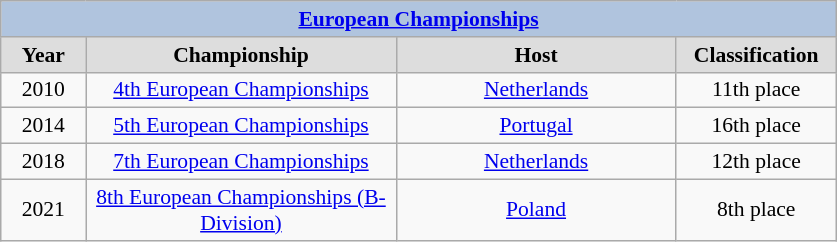<table class="wikitable" style=font-size:90%>
<tr align=center style="background:#B0C4DE;">
<td colspan=4><strong><a href='#'>European Championships</a></strong></td>
</tr>
<tr align=center bgcolor="#dddddd">
<td width=50><strong>Year</strong></td>
<td width=200><strong>Championship</strong></td>
<td width=180><strong>Host</strong></td>
<td width=100><strong>Classification</strong></td>
</tr>
<tr align=center>
<td>2010</td>
<td><a href='#'>4th European Championships</a></td>
<td> <a href='#'>Netherlands</a></td>
<td align="center">11th place</td>
</tr>
<tr align=center>
<td>2014</td>
<td><a href='#'>5th European Championships</a></td>
<td> <a href='#'>Portugal</a></td>
<td align="center">16th place</td>
</tr>
<tr align=center>
<td>2018</td>
<td><a href='#'>7th European Championships</a></td>
<td> <a href='#'>Netherlands</a></td>
<td align="center">12th place</td>
</tr>
<tr align=center>
<td>2021</td>
<td><a href='#'>8th European Championships (B-Division)</a></td>
<td> <a href='#'>Poland</a></td>
<td align="center">8th place</td>
</tr>
</table>
